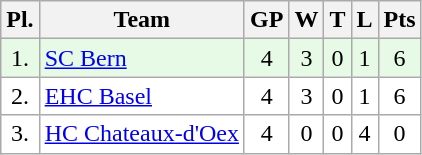<table class="wikitable">
<tr>
<th>Pl.</th>
<th>Team</th>
<th>GP</th>
<th>W</th>
<th>T</th>
<th>L</th>
<th>Pts</th>
</tr>
<tr align="center " bgcolor="#e6fae6">
<td>1.</td>
<td align="left"><a href='#'>SC Bern</a></td>
<td>4</td>
<td>3</td>
<td>0</td>
<td>1</td>
<td>6</td>
</tr>
<tr align="center "  bgcolor="#FFFFFF">
<td>2.</td>
<td align="left"><a href='#'>EHC Basel</a></td>
<td>4</td>
<td>3</td>
<td>0</td>
<td>1</td>
<td>6</td>
</tr>
<tr align="center "  bgcolor="#FFFFFF">
<td>3.</td>
<td align="left"><a href='#'>HC Chateaux-d'Oex</a></td>
<td>4</td>
<td>0</td>
<td>0</td>
<td>4</td>
<td>0</td>
</tr>
</table>
